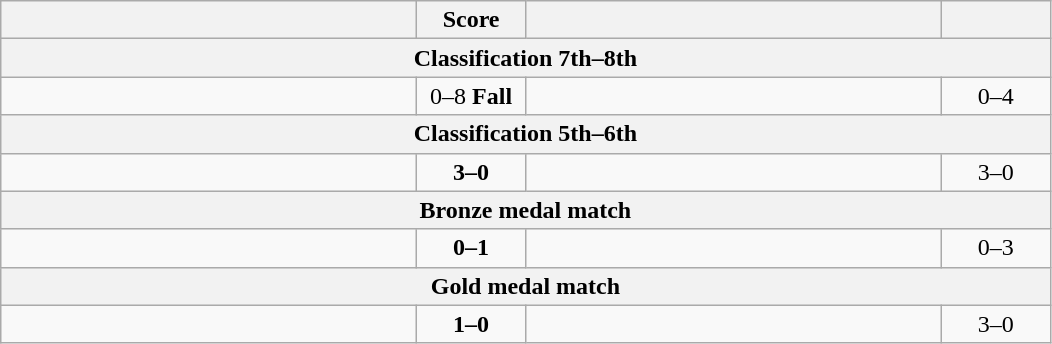<table class="wikitable" style="text-align: left; ">
<tr>
<th align="right" width="270"></th>
<th width="65">Score</th>
<th align="left" width="270"></th>
<th width="65"></th>
</tr>
<tr>
<th colspan=4>Classification 7th–8th</th>
</tr>
<tr>
<td></td>
<td align="center">0–8 <strong>Fall</strong></td>
<td><strong></strong></td>
<td align=center>0–4 <strong></strong></td>
</tr>
<tr>
<th colspan=4>Classification 5th–6th</th>
</tr>
<tr>
<td><strong></strong></td>
<td align="center"><strong>3–0</strong></td>
<td></td>
<td align=center>3–0 <strong></strong></td>
</tr>
<tr>
<th colspan=4>Bronze medal match</th>
</tr>
<tr>
<td></td>
<td align="center"><strong>0–1</strong></td>
<td><strong></strong></td>
<td align=center>0–3 <strong></strong></td>
</tr>
<tr>
<th colspan=4>Gold medal match</th>
</tr>
<tr>
<td><strong></strong></td>
<td align="center"><strong>1–0</strong></td>
<td></td>
<td align=center>3–0 <strong></strong></td>
</tr>
</table>
